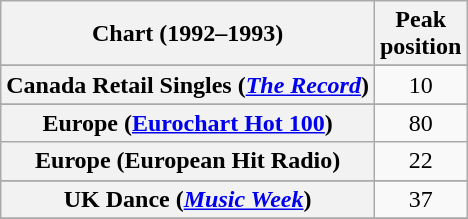<table class="wikitable sortable plainrowheaders" style="text-align:center">
<tr>
<th>Chart (1992–1993)</th>
<th>Peak<br>position</th>
</tr>
<tr>
</tr>
<tr>
</tr>
<tr>
<th scope="row">Canada Retail Singles (<em><a href='#'>The Record</a></em>)</th>
<td>10</td>
</tr>
<tr>
</tr>
<tr>
<th scope="row">Europe (<a href='#'>Eurochart Hot 100</a>)</th>
<td>80</td>
</tr>
<tr>
<th scope="row">Europe (European Hit Radio)</th>
<td>22</td>
</tr>
<tr>
</tr>
<tr>
</tr>
<tr>
</tr>
<tr>
</tr>
<tr>
</tr>
<tr>
<th scope="row">UK Dance (<em><a href='#'>Music Week</a></em>)</th>
<td>37</td>
</tr>
<tr>
</tr>
<tr>
</tr>
<tr>
</tr>
<tr>
</tr>
<tr>
</tr>
</table>
